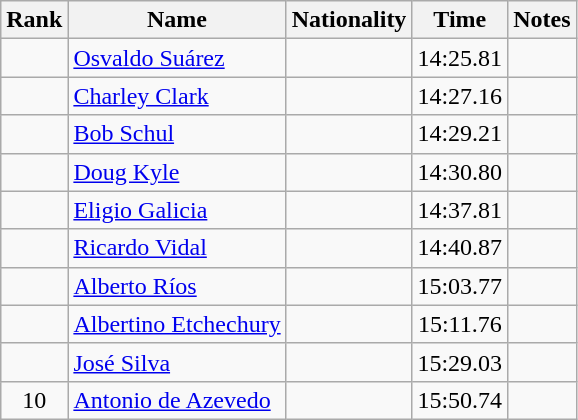<table class="wikitable sortable" style="text-align:center">
<tr>
<th>Rank</th>
<th>Name</th>
<th>Nationality</th>
<th>Time</th>
<th>Notes</th>
</tr>
<tr>
<td></td>
<td align=left><a href='#'>Osvaldo Suárez</a></td>
<td align=left></td>
<td>14:25.81</td>
<td></td>
</tr>
<tr>
<td></td>
<td align=left><a href='#'>Charley Clark</a></td>
<td align=left></td>
<td>14:27.16</td>
<td></td>
</tr>
<tr>
<td></td>
<td align=left><a href='#'>Bob Schul</a></td>
<td align=left></td>
<td>14:29.21</td>
<td></td>
</tr>
<tr>
<td></td>
<td align=left><a href='#'>Doug Kyle</a></td>
<td align=left></td>
<td>14:30.80</td>
<td></td>
</tr>
<tr>
<td></td>
<td align=left><a href='#'>Eligio Galicia</a></td>
<td align=left></td>
<td>14:37.81</td>
<td></td>
</tr>
<tr>
<td></td>
<td align=left><a href='#'>Ricardo Vidal</a></td>
<td align=left></td>
<td>14:40.87</td>
<td></td>
</tr>
<tr>
<td></td>
<td align=left><a href='#'>Alberto Ríos</a></td>
<td align=left></td>
<td>15:03.77</td>
<td></td>
</tr>
<tr>
<td></td>
<td align=left><a href='#'>Albertino Etchechury</a></td>
<td align=left></td>
<td>15:11.76</td>
<td></td>
</tr>
<tr>
<td></td>
<td align=left><a href='#'>José Silva</a></td>
<td align=left></td>
<td>15:29.03</td>
<td></td>
</tr>
<tr>
<td>10</td>
<td align=left><a href='#'>Antonio de Azevedo</a></td>
<td align=left></td>
<td>15:50.74</td>
<td></td>
</tr>
</table>
